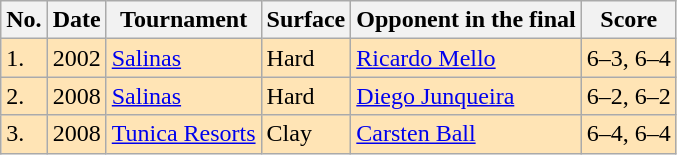<table class="wikitable">
<tr>
<th>No.</th>
<th>Date</th>
<th>Tournament</th>
<th>Surface</th>
<th>Opponent in the final</th>
<th>Score</th>
</tr>
<tr bgcolor="moccasin">
<td>1.</td>
<td>2002</td>
<td><a href='#'>Salinas</a></td>
<td>Hard</td>
<td> <a href='#'>Ricardo Mello</a></td>
<td>6–3, 6–4</td>
</tr>
<tr bgcolor="moccasin">
<td>2.</td>
<td>2008</td>
<td><a href='#'>Salinas</a></td>
<td>Hard</td>
<td> <a href='#'>Diego Junqueira</a></td>
<td>6–2, 6–2</td>
</tr>
<tr bgcolor="moccasin">
<td>3.</td>
<td>2008</td>
<td><a href='#'>Tunica Resorts</a></td>
<td>Clay</td>
<td> <a href='#'>Carsten Ball</a></td>
<td>6–4, 6–4</td>
</tr>
</table>
